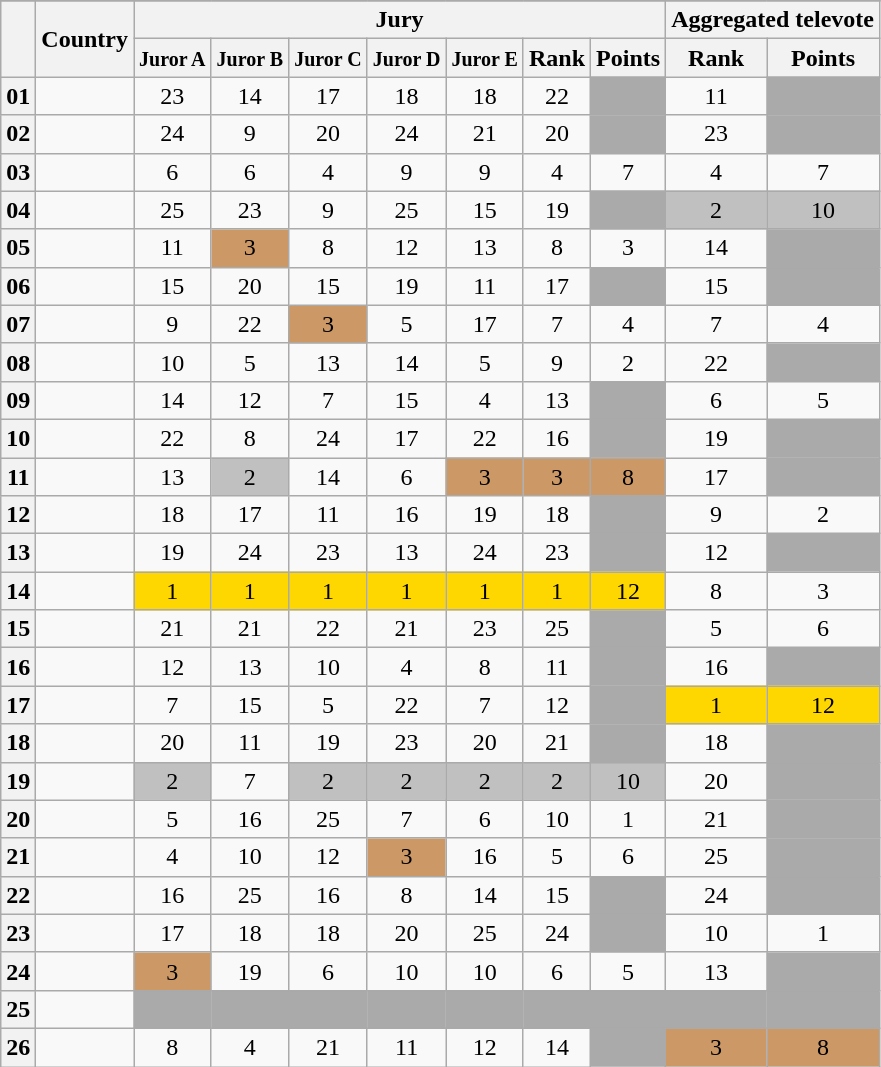<table class="sortable wikitable collapsible plainrowheaders" style="text-align:center;">
<tr>
</tr>
<tr>
<th scope="col" rowspan="2"></th>
<th scope="col" rowspan="2" class=unsortable>Country</th>
<th scope="col" colspan="7">Jury</th>
<th scope="col" colspan="2">Aggregated televote</th>
</tr>
<tr>
<th scope="col"><small>Juror A</small></th>
<th scope="col"><small>Juror B</small></th>
<th scope="col"><small>Juror C</small></th>
<th scope="col"><small>Juror D</small></th>
<th scope="col"><small>Juror E</small></th>
<th scope="col">Rank</th>
<th scope="col" class="unsortable">Points</th>
<th scope="col">Rank</th>
<th scope="col" class="unsortable">Points</th>
</tr>
<tr>
<th scope="row" style="text-align:center;">01</th>
<td style="text-align:left;"></td>
<td>23</td>
<td>14</td>
<td>17</td>
<td>18</td>
<td>18</td>
<td>22</td>
<td style="background:#AAAAAA;"></td>
<td>11</td>
<td style="background:#AAAAAA;"></td>
</tr>
<tr>
<th scope="row" style="text-align:center;">02</th>
<td style="text-align:left;"></td>
<td>24</td>
<td>9</td>
<td>20</td>
<td>24</td>
<td>21</td>
<td>20</td>
<td style="background:#AAAAAA;"></td>
<td>23</td>
<td style="background:#AAAAAA;"></td>
</tr>
<tr>
<th scope="row" style="text-align:center;">03</th>
<td style="text-align:left;"></td>
<td>6</td>
<td>6</td>
<td>4</td>
<td>9</td>
<td>9</td>
<td>4</td>
<td>7</td>
<td>4</td>
<td>7</td>
</tr>
<tr>
<th scope="row" style="text-align:center;">04</th>
<td style="text-align:left;"></td>
<td>25</td>
<td>23</td>
<td>9</td>
<td>25</td>
<td>15</td>
<td>19</td>
<td style="background:#AAAAAA;"></td>
<td style="background:silver;">2</td>
<td style="background:silver;">10</td>
</tr>
<tr>
<th scope="row" style="text-align:center;">05</th>
<td style="text-align:left;"></td>
<td>11</td>
<td style="background:#CC9966;">3</td>
<td>8</td>
<td>12</td>
<td>13</td>
<td>8</td>
<td>3</td>
<td>14</td>
<td style="background:#AAAAAA;"></td>
</tr>
<tr>
<th scope="row" style="text-align:center;">06</th>
<td style="text-align:left;"></td>
<td>15</td>
<td>20</td>
<td>15</td>
<td>19</td>
<td>11</td>
<td>17</td>
<td style="background:#AAAAAA;"></td>
<td>15</td>
<td style="background:#AAAAAA;"></td>
</tr>
<tr>
<th scope="row" style="text-align:center;">07</th>
<td style="text-align:left;"></td>
<td>9</td>
<td>22</td>
<td style="background:#CC9966;">3</td>
<td>5</td>
<td>17</td>
<td>7</td>
<td>4</td>
<td>7</td>
<td>4</td>
</tr>
<tr>
<th scope="row" style="text-align:center;">08</th>
<td style="text-align:left;"></td>
<td>10</td>
<td>5</td>
<td>13</td>
<td>14</td>
<td>5</td>
<td>9</td>
<td>2</td>
<td>22</td>
<td style="background:#AAAAAA;"></td>
</tr>
<tr>
<th scope="row" style="text-align:center;">09</th>
<td style="text-align:left;"></td>
<td>14</td>
<td>12</td>
<td>7</td>
<td>15</td>
<td>4</td>
<td>13</td>
<td style="background:#AAAAAA;"></td>
<td>6</td>
<td>5</td>
</tr>
<tr>
<th scope="row" style="text-align:center;">10</th>
<td style="text-align:left;"></td>
<td>22</td>
<td>8</td>
<td>24</td>
<td>17</td>
<td>22</td>
<td>16</td>
<td style="background:#AAAAAA;"></td>
<td>19</td>
<td style="background:#AAAAAA;"></td>
</tr>
<tr>
<th scope="row" style="text-align:center;">11</th>
<td style="text-align:left;"></td>
<td>13</td>
<td style="background:silver;">2</td>
<td>14</td>
<td>6</td>
<td style="background:#CC9966;">3</td>
<td style="background:#CC9966;">3</td>
<td style="background:#CC9966;">8</td>
<td>17</td>
<td style="background:#AAAAAA;"></td>
</tr>
<tr>
<th scope="row" style="text-align:center;">12</th>
<td style="text-align:left;"></td>
<td>18</td>
<td>17</td>
<td>11</td>
<td>16</td>
<td>19</td>
<td>18</td>
<td style="background:#AAAAAA;"></td>
<td>9</td>
<td>2</td>
</tr>
<tr>
<th scope="row" style="text-align:center;">13</th>
<td style="text-align:left;"></td>
<td>19</td>
<td>24</td>
<td>23</td>
<td>13</td>
<td>24</td>
<td>23</td>
<td style="background:#AAAAAA;"></td>
<td>12</td>
<td style="background:#AAAAAA;"></td>
</tr>
<tr>
<th scope="row" style="text-align:center;">14</th>
<td style="text-align:left;"></td>
<td style="background:gold;">1</td>
<td style="background:gold;">1</td>
<td style="background:gold;">1</td>
<td style="background:gold;">1</td>
<td style="background:gold;">1</td>
<td style="background:gold;">1</td>
<td style="background:gold;">12</td>
<td>8</td>
<td>3</td>
</tr>
<tr>
<th scope="row" style="text-align:center;">15</th>
<td style="text-align:left;"></td>
<td>21</td>
<td>21</td>
<td>22</td>
<td>21</td>
<td>23</td>
<td>25</td>
<td style="background:#AAAAAA;"></td>
<td>5</td>
<td>6</td>
</tr>
<tr>
<th scope="row" style="text-align:center;">16</th>
<td style="text-align:left;"></td>
<td>12</td>
<td>13</td>
<td>10</td>
<td>4</td>
<td>8</td>
<td>11</td>
<td style="background:#AAAAAA;"></td>
<td>16</td>
<td style="background:#AAAAAA;"></td>
</tr>
<tr>
<th scope="row" style="text-align:center;">17</th>
<td style="text-align:left;"></td>
<td>7</td>
<td>15</td>
<td>5</td>
<td>22</td>
<td>7</td>
<td>12</td>
<td style="background:#AAAAAA;"></td>
<td style="background:gold;">1</td>
<td style="background:gold;">12</td>
</tr>
<tr>
<th scope="row" style="text-align:center;">18</th>
<td style="text-align:left;"></td>
<td>20</td>
<td>11</td>
<td>19</td>
<td>23</td>
<td>20</td>
<td>21</td>
<td style="background:#AAAAAA;"></td>
<td>18</td>
<td style="background:#AAAAAA;"></td>
</tr>
<tr>
<th scope="row" style="text-align:center;">19</th>
<td style="text-align:left;"></td>
<td style="background:silver;">2</td>
<td>7</td>
<td style="background:silver;">2</td>
<td style="background:silver;">2</td>
<td style="background:silver;">2</td>
<td style="background:silver;">2</td>
<td style="background:silver;">10</td>
<td>20</td>
<td style="background:#AAAAAA;"></td>
</tr>
<tr>
<th scope="row" style="text-align:center;">20</th>
<td style="text-align:left;"></td>
<td>5</td>
<td>16</td>
<td>25</td>
<td>7</td>
<td>6</td>
<td>10</td>
<td>1</td>
<td>21</td>
<td style="background:#AAAAAA;"></td>
</tr>
<tr>
<th scope="row" style="text-align:center;">21</th>
<td style="text-align:left;"></td>
<td>4</td>
<td>10</td>
<td>12</td>
<td style="background:#CC9966;">3</td>
<td>16</td>
<td>5</td>
<td>6</td>
<td>25</td>
<td style="background:#AAAAAA;"></td>
</tr>
<tr>
<th scope="row" style="text-align:center;">22</th>
<td style="text-align:left;"></td>
<td>16</td>
<td>25</td>
<td>16</td>
<td>8</td>
<td>14</td>
<td>15</td>
<td style="background:#AAAAAA;"></td>
<td>24</td>
<td style="background:#AAAAAA;"></td>
</tr>
<tr>
<th scope="row" style="text-align:center;">23</th>
<td style="text-align:left;"></td>
<td>17</td>
<td>18</td>
<td>18</td>
<td>20</td>
<td>25</td>
<td>24</td>
<td style="background:#AAAAAA;"></td>
<td>10</td>
<td>1</td>
</tr>
<tr>
<th scope="row" style="text-align:center;">24</th>
<td style="text-align:left;"></td>
<td style="background:#CC9966;">3</td>
<td>19</td>
<td>6</td>
<td>10</td>
<td>10</td>
<td>6</td>
<td>5</td>
<td>13</td>
<td style="background:#AAAAAA;"></td>
</tr>
<tr class=sortbottom>
<th scope="row" style="text-align:center;">25</th>
<td style="text-align:left;"></td>
<td style="background:#AAAAAA;"></td>
<td style="background:#AAAAAA;"></td>
<td style="background:#AAAAAA;"></td>
<td style="background:#AAAAAA;"></td>
<td style="background:#AAAAAA;"></td>
<td style="background:#AAAAAA;"></td>
<td style="background:#AAAAAA;"></td>
<td style="background:#AAAAAA;"></td>
<td style="background:#AAAAAA;"></td>
</tr>
<tr>
<th scope="row" style="text-align:center;">26</th>
<td style="text-align:left;"></td>
<td>8</td>
<td>4</td>
<td>21</td>
<td>11</td>
<td>12</td>
<td>14</td>
<td style="background:#AAAAAA;"></td>
<td style="background:#CC9966;">3</td>
<td style="background:#CC9966;">8</td>
</tr>
</table>
